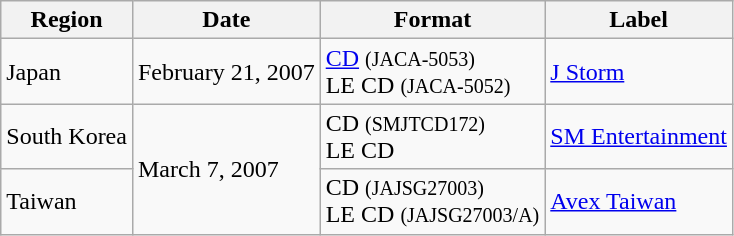<table class="wikitable">
<tr>
<th>Region</th>
<th>Date</th>
<th>Format</th>
<th>Label</th>
</tr>
<tr>
<td>Japan</td>
<td>February 21, 2007</td>
<td><a href='#'>CD</a> <small>(JACA-5053)</small><br>LE CD <small>(JACA-5052)</small></td>
<td><a href='#'>J Storm</a></td>
</tr>
<tr>
<td>South Korea</td>
<td rowspan="2">March 7, 2007</td>
<td>CD <small>(SMJTCD172)</small><br>LE CD</td>
<td><a href='#'>SM Entertainment</a></td>
</tr>
<tr>
<td>Taiwan</td>
<td>CD <small>(JAJSG27003)</small><br>LE CD <small>(JAJSG27003/A)</small></td>
<td><a href='#'>Avex Taiwan</a></td>
</tr>
</table>
